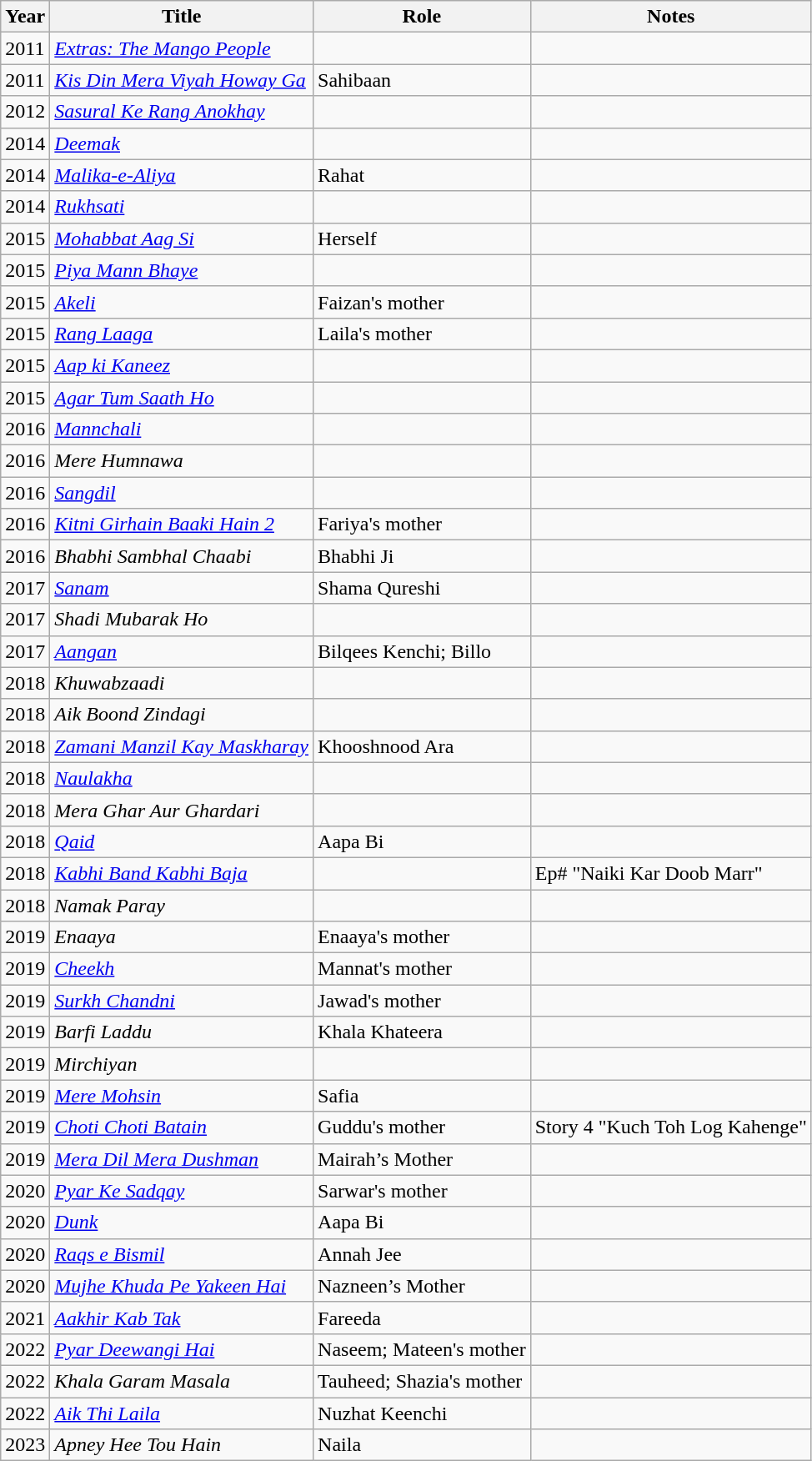<table class="wikitable">
<tr>
<th>Year</th>
<th>Title</th>
<th>Role</th>
<th>Notes</th>
</tr>
<tr>
<td>2011</td>
<td><em><a href='#'>Extras: The Mango People</a></em></td>
<td></td>
<td></td>
</tr>
<tr>
<td>2011</td>
<td><em><a href='#'>Kis Din Mera Viyah Howay Ga</a></em></td>
<td>Sahibaan</td>
<td></td>
</tr>
<tr>
<td>2012</td>
<td><em><a href='#'>Sasural Ke Rang Anokhay</a></em></td>
<td></td>
<td></td>
</tr>
<tr>
<td>2014</td>
<td><em><a href='#'>Deemak</a></em></td>
<td></td>
<td></td>
</tr>
<tr>
<td>2014</td>
<td><em><a href='#'>Malika-e-Aliya</a></em></td>
<td>Rahat</td>
<td></td>
</tr>
<tr>
<td>2014</td>
<td><a href='#'><em>Rukhsati</em></a></td>
<td></td>
<td></td>
</tr>
<tr>
<td>2015</td>
<td><em><a href='#'>Mohabbat Aag Si</a></em></td>
<td>Herself</td>
<td></td>
</tr>
<tr>
<td>2015</td>
<td><em><a href='#'>Piya Mann Bhaye</a></em></td>
<td></td>
<td></td>
</tr>
<tr>
<td>2015</td>
<td><a href='#'><em>Akeli</em></a></td>
<td>Faizan's mother</td>
<td></td>
</tr>
<tr>
<td>2015</td>
<td><em><a href='#'>Rang Laaga</a></em></td>
<td>Laila's mother</td>
<td></td>
</tr>
<tr>
<td>2015</td>
<td><em><a href='#'>Aap ki Kaneez</a></em></td>
<td></td>
<td></td>
</tr>
<tr>
<td>2015</td>
<td><em><a href='#'>Agar Tum Saath Ho</a></em></td>
<td></td>
<td></td>
</tr>
<tr>
<td>2016</td>
<td><em><a href='#'>Mannchali</a></em></td>
<td></td>
<td></td>
</tr>
<tr>
<td>2016</td>
<td><em>Mere Humnawa</em></td>
<td></td>
<td></td>
</tr>
<tr>
<td>2016</td>
<td><a href='#'><em>Sangdil</em></a></td>
<td></td>
<td></td>
</tr>
<tr>
<td>2016</td>
<td><em><a href='#'>Kitni Girhain Baaki Hain 2</a></em></td>
<td>Fariya's mother</td>
<td></td>
</tr>
<tr>
<td>2016</td>
<td><em>Bhabhi Sambhal Chaabi</em></td>
<td>Bhabhi Ji</td>
<td></td>
</tr>
<tr>
<td>2017</td>
<td><a href='#'><em>Sanam</em></a></td>
<td>Shama Qureshi</td>
<td></td>
</tr>
<tr>
<td>2017</td>
<td><em>Shadi Mubarak Ho</em></td>
<td></td>
<td></td>
</tr>
<tr>
<td>2017</td>
<td><em><a href='#'>Aangan</a></em></td>
<td>Bilqees Kenchi; Billo</td>
<td></td>
</tr>
<tr>
<td>2018</td>
<td><em>Khuwabzaadi</em></td>
<td></td>
<td></td>
</tr>
<tr>
<td>2018</td>
<td><em>Aik Boond Zindagi</em></td>
<td></td>
<td></td>
</tr>
<tr>
<td>2018</td>
<td><em><a href='#'>Zamani Manzil Kay Maskharay</a></em></td>
<td>Khooshnood Ara</td>
<td></td>
</tr>
<tr>
<td>2018</td>
<td><em><a href='#'>Naulakha</a></em></td>
<td></td>
<td></td>
</tr>
<tr>
<td>2018</td>
<td><em>Mera Ghar Aur Ghardari</em></td>
<td></td>
<td></td>
</tr>
<tr>
<td>2018</td>
<td><em><a href='#'>Qaid</a></em></td>
<td>Aapa Bi</td>
<td></td>
</tr>
<tr>
<td>2018</td>
<td><em><a href='#'>Kabhi Band Kabhi Baja</a></em></td>
<td></td>
<td>Ep# "Naiki Kar Doob Marr"</td>
</tr>
<tr>
<td>2018</td>
<td><em>Namak Paray</em></td>
<td></td>
<td></td>
</tr>
<tr>
<td>2019</td>
<td><em>Enaaya</em></td>
<td>Enaaya's mother</td>
<td></td>
</tr>
<tr>
<td>2019</td>
<td><em><a href='#'>Cheekh</a></em></td>
<td>Mannat's mother</td>
<td></td>
</tr>
<tr>
<td>2019</td>
<td><em><a href='#'>Surkh Chandni</a></em></td>
<td>Jawad's mother</td>
<td></td>
</tr>
<tr>
<td>2019</td>
<td><em>Barfi Laddu</em></td>
<td>Khala Khateera</td>
<td></td>
</tr>
<tr>
<td>2019</td>
<td><em>Mirchiyan</em></td>
<td></td>
<td></td>
</tr>
<tr>
<td>2019</td>
<td><em><a href='#'>Mere Mohsin</a></em></td>
<td>Safia</td>
<td></td>
</tr>
<tr>
<td>2019</td>
<td><em><a href='#'>Choti Choti Batain</a></em></td>
<td>Guddu's mother</td>
<td>Story 4 "Kuch Toh Log Kahenge"</td>
</tr>
<tr>
<td>2019</td>
<td><em><a href='#'>Mera Dil Mera Dushman</a></em></td>
<td>Mairah’s Mother</td>
<td></td>
</tr>
<tr>
<td>2020</td>
<td><em><a href='#'>Pyar Ke Sadqay</a></em></td>
<td>Sarwar's mother</td>
<td></td>
</tr>
<tr>
<td>2020</td>
<td><em><a href='#'>Dunk</a></em></td>
<td>Aapa Bi</td>
<td></td>
</tr>
<tr>
<td>2020</td>
<td><em><a href='#'>Raqs e Bismil</a></em></td>
<td>Annah Jee</td>
<td></td>
</tr>
<tr>
<td>2020</td>
<td><em><a href='#'>Mujhe Khuda Pe Yakeen Hai</a></em></td>
<td>Nazneen’s Mother</td>
<td></td>
</tr>
<tr>
<td>2021</td>
<td><em><a href='#'>Aakhir Kab Tak</a></em></td>
<td>Fareeda</td>
<td></td>
</tr>
<tr>
<td>2022</td>
<td><em><a href='#'>Pyar Deewangi Hai</a></em></td>
<td>Naseem; Mateen's mother</td>
<td></td>
</tr>
<tr>
<td>2022</td>
<td><em>Khala Garam Masala</em></td>
<td>Tauheed; Shazia's mother</td>
<td></td>
</tr>
<tr>
<td>2022</td>
<td><em><a href='#'>Aik Thi Laila</a></em></td>
<td>Nuzhat Keenchi</td>
<td></td>
</tr>
<tr>
<td>2023</td>
<td><em>Apney Hee Tou Hain</em></td>
<td>Naila</td>
<td></td>
</tr>
</table>
